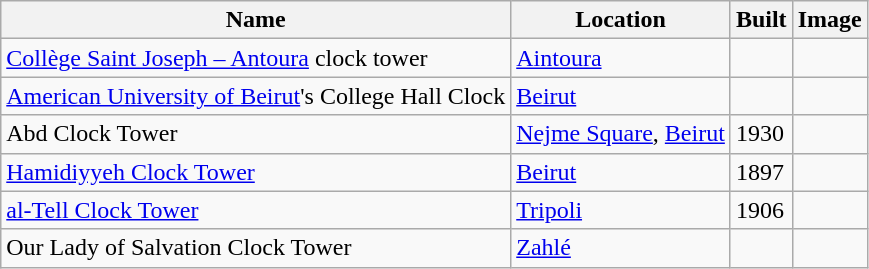<table class="wikitable">
<tr>
<th>Name</th>
<th>Location</th>
<th>Built</th>
<th>Image</th>
</tr>
<tr>
<td><a href='#'>Collège Saint Joseph – Antoura</a> clock tower</td>
<td><a href='#'>Aintoura</a></td>
<td></td>
<td></td>
</tr>
<tr>
<td><a href='#'>American University of Beirut</a>'s College Hall Clock</td>
<td><a href='#'>Beirut</a></td>
<td></td>
<td></td>
</tr>
<tr>
<td>Abd Clock Tower</td>
<td><a href='#'>Nejme Square</a>, <a href='#'>Beirut</a></td>
<td>1930</td>
<td></td>
</tr>
<tr>
<td><a href='#'>Hamidiyyeh Clock Tower</a></td>
<td><a href='#'>Beirut</a></td>
<td>1897</td>
<td></td>
</tr>
<tr>
<td><a href='#'>al-Tell Clock Tower</a></td>
<td><a href='#'>Tripoli</a></td>
<td>1906</td>
<td></td>
</tr>
<tr>
<td>Our Lady of Salvation Clock Tower</td>
<td><a href='#'>Zahlé</a></td>
<td></td>
<td></td>
</tr>
</table>
